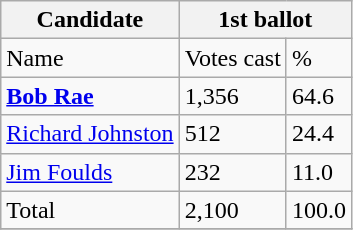<table class="wikitable">
<tr>
<th colspan = "1">Candidate</th>
<th colspan = "2">1st ballot</th>
</tr>
<tr>
<td>Name</td>
<td>Votes cast</td>
<td>%</td>
</tr>
<tr>
<td><strong><a href='#'>Bob Rae</a></strong></td>
<td>1,356</td>
<td>64.6</td>
</tr>
<tr>
<td><a href='#'>Richard Johnston</a></td>
<td>512</td>
<td>24.4</td>
</tr>
<tr>
<td><a href='#'>Jim Foulds</a></td>
<td>232</td>
<td>11.0</td>
</tr>
<tr>
<td>Total</td>
<td>2,100</td>
<td>100.0</td>
</tr>
<tr>
</tr>
</table>
